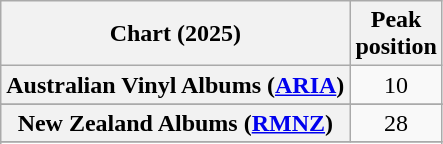<table class="wikitable sortable plainrowheaders" style="text-align:center">
<tr>
<th scope="col">Chart (2025)</th>
<th scope="col">Peak<br>position</th>
</tr>
<tr>
<th scope="row">Australian Vinyl Albums (<a href='#'>ARIA</a>)</th>
<td>10</td>
</tr>
<tr>
</tr>
<tr>
<th scope="row">New Zealand Albums (<a href='#'>RMNZ</a>)</th>
<td>28</td>
</tr>
<tr>
</tr>
<tr>
</tr>
<tr>
</tr>
<tr>
</tr>
</table>
